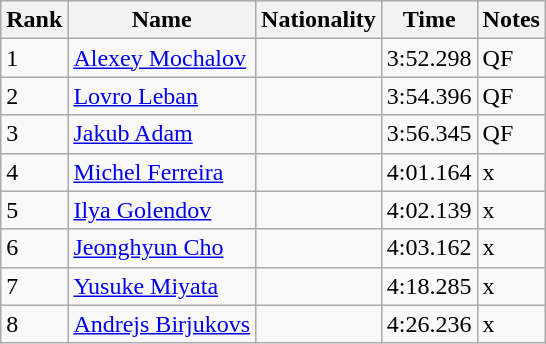<table class="wikitable">
<tr>
<th>Rank</th>
<th>Name</th>
<th>Nationality</th>
<th>Time</th>
<th>Notes</th>
</tr>
<tr>
<td>1</td>
<td><a href='#'>Alexey Mochalov</a></td>
<td></td>
<td>3:52.298</td>
<td>QF</td>
</tr>
<tr>
<td>2</td>
<td><a href='#'>Lovro Leban</a></td>
<td></td>
<td>3:54.396</td>
<td>QF</td>
</tr>
<tr>
<td>3</td>
<td><a href='#'>Jakub Adam</a></td>
<td></td>
<td>3:56.345</td>
<td>QF</td>
</tr>
<tr>
<td>4</td>
<td><a href='#'>Michel Ferreira</a></td>
<td></td>
<td>4:01.164</td>
<td>x</td>
</tr>
<tr>
<td>5</td>
<td><a href='#'>Ilya Golendov</a></td>
<td></td>
<td>4:02.139</td>
<td>x</td>
</tr>
<tr>
<td>6</td>
<td><a href='#'>Jeonghyun Cho</a></td>
<td></td>
<td>4:03.162</td>
<td>x</td>
</tr>
<tr>
<td>7</td>
<td><a href='#'>Yusuke Miyata</a></td>
<td></td>
<td>4:18.285</td>
<td>x</td>
</tr>
<tr>
<td>8</td>
<td><a href='#'>Andrejs Birjukovs</a></td>
<td></td>
<td>4:26.236</td>
<td>x</td>
</tr>
</table>
